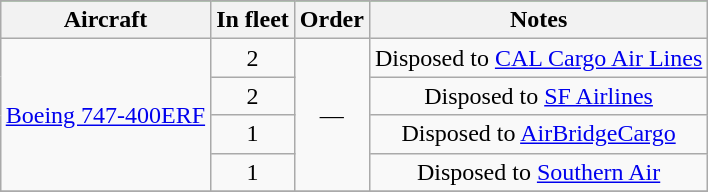<table class="wikitable" border="1" style="border-collapse: collapse;text-align:center;margin: 1em auto;">
<tr bgcolor=green>
<th>Aircraft</th>
<th>In fleet</th>
<th>Order</th>
<th>Notes</th>
</tr>
<tr>
<td rowspan="4"><a href='#'>Boeing 747-400ERF</a></td>
<td>2</td>
<td rowspan="4">—</td>
<td>Disposed to <a href='#'>CAL Cargo Air Lines</a></td>
</tr>
<tr>
<td>2</td>
<td>Disposed to <a href='#'>SF Airlines</a></td>
</tr>
<tr>
<td>1</td>
<td>Disposed to <a href='#'>AirBridgeCargo</a></td>
</tr>
<tr>
<td>1</td>
<td>Disposed to <a href='#'>Southern Air</a></td>
</tr>
<tr>
</tr>
</table>
